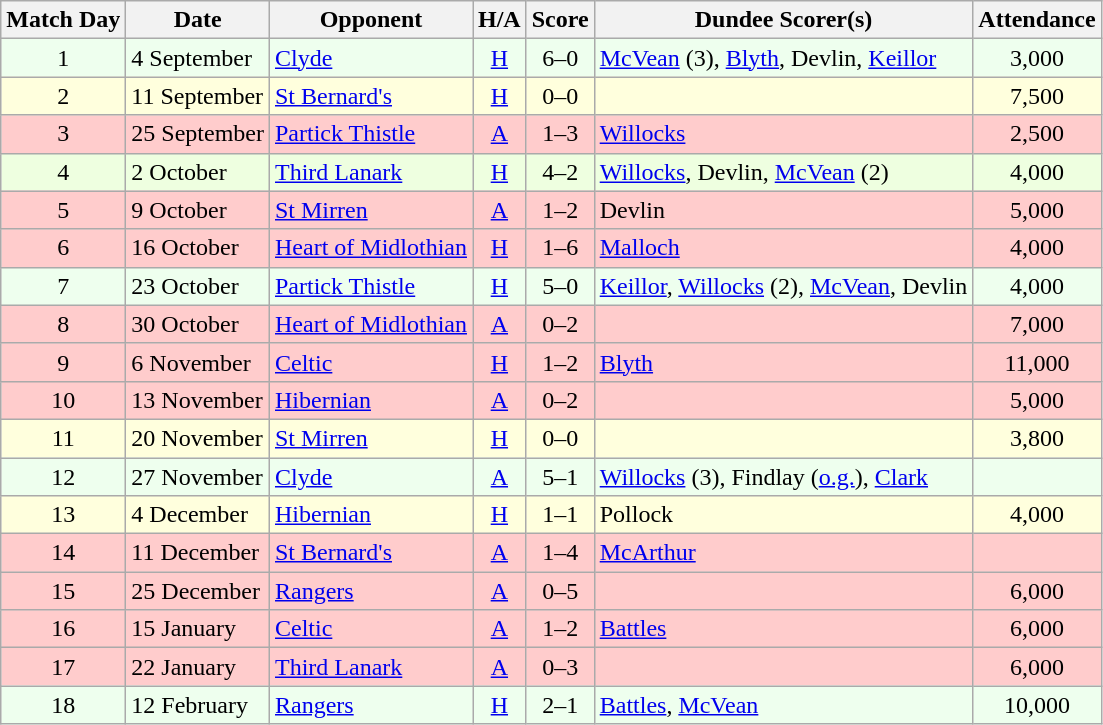<table class="wikitable" style="text-align:center">
<tr>
<th>Match Day</th>
<th>Date</th>
<th>Opponent</th>
<th>H/A</th>
<th>Score</th>
<th>Dundee Scorer(s)</th>
<th>Attendance</th>
</tr>
<tr bgcolor="#EEFFEE">
<td>1</td>
<td align="left">4 September</td>
<td align="left"><a href='#'>Clyde</a></td>
<td><a href='#'>H</a></td>
<td>6–0</td>
<td align="left"><a href='#'>McVean</a> (3), <a href='#'>Blyth</a>, Devlin, <a href='#'>Keillor</a></td>
<td>3,000</td>
</tr>
<tr bgcolor="#FFFFDD">
<td>2</td>
<td align="left">11 September</td>
<td align="left"><a href='#'>St Bernard's</a></td>
<td><a href='#'>H</a></td>
<td>0–0</td>
<td align="left"></td>
<td>7,500</td>
</tr>
<tr bgcolor="#FFCCCC">
<td>3</td>
<td align="left">25 September</td>
<td align="left"><a href='#'>Partick Thistle</a></td>
<td><a href='#'>A</a></td>
<td>1–3</td>
<td align="left"><a href='#'>Willocks</a></td>
<td>2,500</td>
</tr>
<tr bgcolor="#EEFFE">
<td>4</td>
<td align="left">2 October</td>
<td align="left"><a href='#'>Third Lanark</a></td>
<td><a href='#'>H</a></td>
<td>4–2</td>
<td align="left"><a href='#'>Willocks</a>, Devlin, <a href='#'>McVean</a> (2)</td>
<td>4,000</td>
</tr>
<tr bgcolor="#FFCCCC">
<td>5</td>
<td align="left">9 October</td>
<td align="left"><a href='#'>St Mirren</a></td>
<td><a href='#'>A</a></td>
<td>1–2</td>
<td align="left">Devlin</td>
<td>5,000</td>
</tr>
<tr bgcolor="#FFCCCC">
<td>6</td>
<td align="left">16 October</td>
<td align="left"><a href='#'>Heart of Midlothian</a></td>
<td><a href='#'>H</a></td>
<td>1–6</td>
<td align="left"><a href='#'>Malloch</a></td>
<td>4,000</td>
</tr>
<tr bgcolor="#EEFFEE">
<td>7</td>
<td align="left">23 October</td>
<td align="left"><a href='#'>Partick Thistle</a></td>
<td><a href='#'>H</a></td>
<td>5–0</td>
<td align="left"><a href='#'>Keillor</a>, <a href='#'>Willocks</a> (2), <a href='#'>McVean</a>, Devlin</td>
<td>4,000</td>
</tr>
<tr bgcolor="#FFCCCC">
<td>8</td>
<td align="left">30 October</td>
<td align="left"><a href='#'>Heart of Midlothian</a></td>
<td><a href='#'>A</a></td>
<td>0–2</td>
<td align="left"></td>
<td>7,000</td>
</tr>
<tr bgcolor="#FFCCCC">
<td>9</td>
<td align="left">6 November</td>
<td align="left"><a href='#'>Celtic</a></td>
<td><a href='#'>H</a></td>
<td>1–2</td>
<td align="left"><a href='#'>Blyth</a></td>
<td>11,000</td>
</tr>
<tr bgcolor="#FFCCCC">
<td>10</td>
<td align="left">13 November</td>
<td align="left"><a href='#'>Hibernian</a></td>
<td><a href='#'>A</a></td>
<td>0–2</td>
<td align="left"></td>
<td>5,000</td>
</tr>
<tr bgcolor="#FFFFDD">
<td>11</td>
<td align="left">20 November</td>
<td align="left"><a href='#'>St Mirren</a></td>
<td><a href='#'>H</a></td>
<td>0–0</td>
<td align="left"></td>
<td>3,800</td>
</tr>
<tr bgcolor="#EEFFEE">
<td>12</td>
<td align="left">27 November</td>
<td align="left"><a href='#'>Clyde</a></td>
<td><a href='#'>A</a></td>
<td>5–1</td>
<td align="left"><a href='#'>Willocks</a> (3), Findlay (<a href='#'>o.g.</a>), <a href='#'>Clark</a></td>
<td></td>
</tr>
<tr bgcolor="#FFFFDD">
<td>13</td>
<td align="left">4 December</td>
<td align="left"><a href='#'>Hibernian</a></td>
<td><a href='#'>H</a></td>
<td>1–1</td>
<td align="left">Pollock</td>
<td>4,000</td>
</tr>
<tr bgcolor="#FFCCCC">
<td>14</td>
<td align="left">11 December</td>
<td align="left"><a href='#'>St Bernard's</a></td>
<td><a href='#'>A</a></td>
<td>1–4</td>
<td align="left"><a href='#'>McArthur</a></td>
<td></td>
</tr>
<tr bgcolor="#FFCCCC">
<td>15</td>
<td align="left">25 December</td>
<td align="left"><a href='#'>Rangers</a></td>
<td><a href='#'>A</a></td>
<td>0–5</td>
<td align="left"></td>
<td>6,000</td>
</tr>
<tr bgcolor="#FFCCCC">
<td>16</td>
<td align="left">15 January</td>
<td align="left"><a href='#'>Celtic</a></td>
<td><a href='#'>A</a></td>
<td>1–2</td>
<td align="left"><a href='#'>Battles</a></td>
<td>6,000</td>
</tr>
<tr bgcolor="#FFCCCC">
<td>17</td>
<td align="left">22 January</td>
<td align="left"><a href='#'>Third Lanark</a></td>
<td><a href='#'>A</a></td>
<td>0–3</td>
<td align="left"></td>
<td>6,000</td>
</tr>
<tr bgcolor="#EEFFEE">
<td>18</td>
<td align="left">12 February</td>
<td align="left"><a href='#'>Rangers</a></td>
<td><a href='#'>H</a></td>
<td>2–1</td>
<td align="left"><a href='#'>Battles</a>, <a href='#'>McVean</a></td>
<td>10,000</td>
</tr>
</table>
